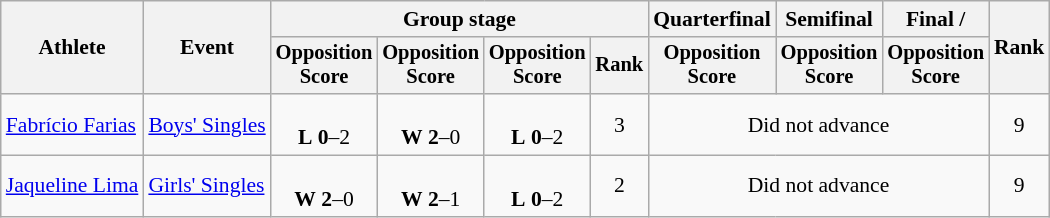<table class="wikitable" style="font-size:90%">
<tr>
<th rowspan=2>Athlete</th>
<th rowspan=2>Event</th>
<th colspan=4>Group stage</th>
<th>Quarterfinal</th>
<th>Semifinal</th>
<th>Final / </th>
<th rowspan=2>Rank</th>
</tr>
<tr style="font-size:95%">
<th>Opposition<br>Score</th>
<th>Opposition<br>Score</th>
<th>Opposition<br>Score</th>
<th>Rank</th>
<th>Opposition<br>Score</th>
<th>Opposition<br>Score</th>
<th>Opposition<br>Score</th>
</tr>
<tr align=center>
<td align=left><a href='#'>Fabrício Farias</a></td>
<td align=left><a href='#'>Boys' Singles</a></td>
<td><br><strong>L</strong> <strong>0</strong>–2</td>
<td><br><strong>W</strong> <strong>2</strong>–0</td>
<td><br><strong>L</strong> <strong>0</strong>–2</td>
<td>3</td>
<td colspan=3>Did not advance</td>
<td>9</td>
</tr>
<tr align=center>
<td align=left><a href='#'>Jaqueline Lima</a></td>
<td align=left><a href='#'>Girls' Singles</a></td>
<td><br><strong>W</strong> <strong>2</strong>–0</td>
<td><br><strong>W</strong> <strong>2</strong>–1</td>
<td><br><strong>L</strong> <strong>0</strong>–2</td>
<td>2</td>
<td colspan=3>Did not advance</td>
<td>9</td>
</tr>
</table>
